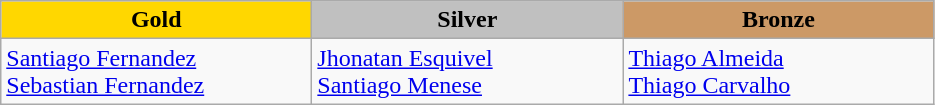<table class="wikitable" style="text-align:left">
<tr align="center">
<td width=200 bgcolor=gold><strong>Gold</strong></td>
<td width=200 bgcolor=silver><strong>Silver</strong></td>
<td width=200 bgcolor=CC9966><strong>Bronze</strong></td>
</tr>
<tr>
<td><a href='#'>Santiago Fernandez</a><br><a href='#'>Sebastian Fernandez</a><br><em></em></td>
<td><a href='#'>Jhonatan Esquivel</a><br><a href='#'>Santiago Menese</a><br><em></em></td>
<td><a href='#'>Thiago Almeida</a><br><a href='#'>Thiago Carvalho</a><br><em></em></td>
</tr>
</table>
